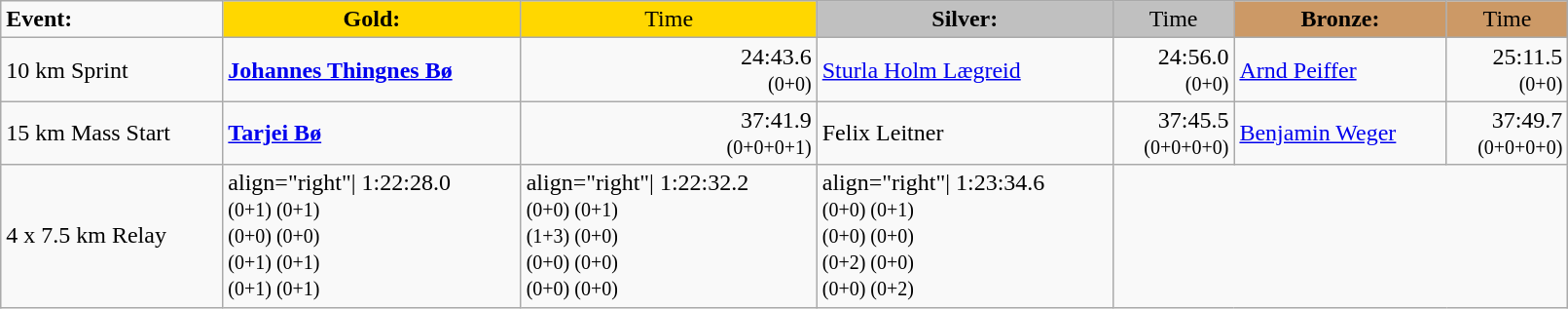<table class="wikitable" width=85%>
<tr>
<td><strong>Event:</strong></td>
<td style="text-align:center;background-color:gold;"><strong>Gold:</strong></td>
<td style="text-align:center;background-color:gold;">Time</td>
<td style="text-align:center;background-color:silver;"><strong>Silver:</strong></td>
<td style="text-align:center;background-color:silver;">Time</td>
<td style="text-align:center;background-color:#CC9966;"><strong>Bronze:</strong></td>
<td style="text-align:center;background-color:#CC9966;">Time</td>
</tr>
<tr>
<td>10 km Sprint<br></td>
<td><strong><a href='#'>Johannes Thingnes Bø</a></strong><br><small></small></td>
<td align="right">24:43.6<br><small>(0+0)</small></td>
<td><a href='#'>Sturla Holm Lægreid</a><br><small></small></td>
<td align="right">24:56.0<br><small>(0+0)</small></td>
<td><a href='#'>Arnd Peiffer</a><br><small></small></td>
<td align="right">25:11.5<br><small>(0+0)</small></td>
</tr>
<tr>
<td>15 km Mass Start<br></td>
<td><strong><a href='#'>Tarjei Bø</a></strong><br><small></small></td>
<td align="right">37:41.9<br><small>(0+0+0+1)</small></td>
<td>Felix Leitner<br><small></small></td>
<td align="right">37:45.5<br><small>(0+0+0+0)</small></td>
<td><a href='#'>Benjamin Weger</a><br><small></small></td>
<td align="right">37:49.7<br><small>(0+0+0+0)</small></td>
</tr>
<tr>
<td>4 x 7.5 km Relay<br></td>
<td>align="right"| 1:22:28.0<small><br>(0+1) (0+1)<br>(0+0) (0+0)<br>(0+1) (0+1)<br>(0+1) (0+1)</small></td>
<td>align="right"| 1:22:32.2<small><br>(0+0) (0+1)<br>(1+3) (0+0)<br>(0+0) (0+0)<br>(0+0) (0+0)</small></td>
<td>align="right"| 1:23:34.6<small><br>(0+0) (0+1)<br>(0+0) (0+0)<br>(0+2) (0+0)<br>(0+0) (0+2)</small></td>
</tr>
</table>
